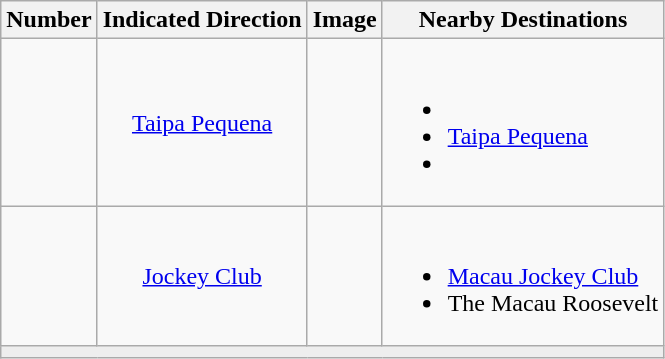<table class="wikitable">
<tr>
<th>Number</th>
<th>Indicated Direction</th>
<th>Image</th>
<th>Nearby Destinations</th>
</tr>
<tr>
<td>  </td>
<td align="center"><a href='#'>Taipa Pequena</a></td>
<td align="center"></td>
<td><br><ul><li></li><li><a href='#'>Taipa Pequena</a></li><li></li></ul></td>
</tr>
<tr>
<td>  </td>
<td align="center"><a href='#'>Jockey Club</a></td>
<td align="center"></td>
<td><br><ul><li><a href='#'>Macau Jockey Club</a></li><li>The Macau Roosevelt</li></ul></td>
</tr>
<tr>
<td colspan="4" bgcolor="#EEEEEE"></td>
</tr>
</table>
